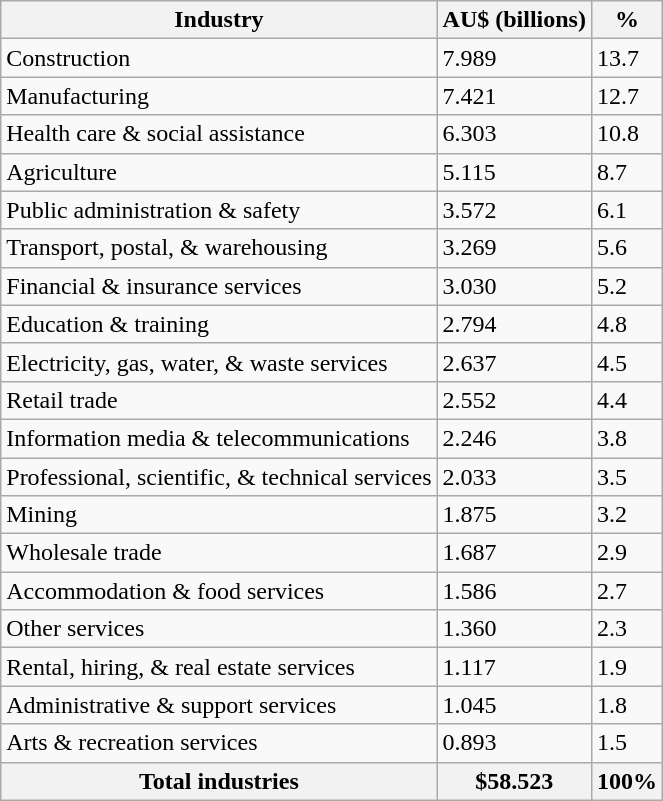<table class="wikitable sortable">
<tr>
<th>Industry</th>
<th>AU$ (billions)</th>
<th>%</th>
</tr>
<tr>
<td>Construction</td>
<td>7.989</td>
<td>13.7</td>
</tr>
<tr>
<td>Manufacturing</td>
<td>7.421</td>
<td>12.7</td>
</tr>
<tr>
<td>Health care & social assistance</td>
<td>6.303</td>
<td>10.8</td>
</tr>
<tr>
<td>Agriculture</td>
<td>5.115</td>
<td>8.7</td>
</tr>
<tr>
<td>Public administration & safety</td>
<td>3.572</td>
<td>6.1</td>
</tr>
<tr>
<td>Transport, postal, & warehousing</td>
<td>3.269</td>
<td>5.6</td>
</tr>
<tr>
<td>Financial & insurance services</td>
<td>3.030</td>
<td>5.2</td>
</tr>
<tr>
<td>Education & training</td>
<td>2.794</td>
<td>4.8</td>
</tr>
<tr>
<td>Electricity, gas, water, & waste services</td>
<td>2.637</td>
<td>4.5</td>
</tr>
<tr>
<td>Retail trade</td>
<td>2.552</td>
<td>4.4</td>
</tr>
<tr>
<td>Information media & telecommunications</td>
<td>2.246</td>
<td>3.8</td>
</tr>
<tr>
<td>Professional, scientific, & technical services</td>
<td>2.033</td>
<td>3.5</td>
</tr>
<tr>
<td>Mining</td>
<td>1.875</td>
<td>3.2</td>
</tr>
<tr>
<td>Wholesale trade</td>
<td>1.687</td>
<td>2.9</td>
</tr>
<tr>
<td>Accommodation & food services</td>
<td>1.586</td>
<td>2.7</td>
</tr>
<tr>
<td>Other services</td>
<td>1.360</td>
<td>2.3</td>
</tr>
<tr>
<td>Rental, hiring, & real estate services</td>
<td>1.117</td>
<td>1.9</td>
</tr>
<tr>
<td>Administrative & support services</td>
<td>1.045</td>
<td>1.8</td>
</tr>
<tr>
<td>Arts & recreation services</td>
<td>0.893</td>
<td>1.5</td>
</tr>
<tr>
<th scope="row">Total industries</th>
<th>$58.523</th>
<th>100%</th>
</tr>
</table>
